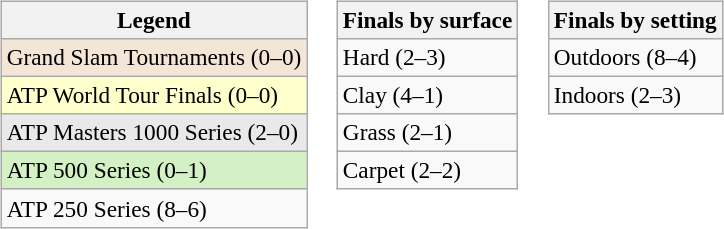<table>
<tr valign=top>
<td><br><table class=wikitable style=font-size:97%>
<tr>
<th>Legend</th>
</tr>
<tr style="background:#f3e6d7;">
<td>Grand Slam Tournaments (0–0)</td>
</tr>
<tr style="background:#ffc;">
<td>ATP World Tour Finals (0–0)</td>
</tr>
<tr style="background:#e9e9e9;">
<td>ATP Masters 1000 Series (2–0)</td>
</tr>
<tr style="background:#d4f1c5;">
<td>ATP 500 Series (0–1)</td>
</tr>
<tr>
<td>ATP 250 Series (8–6)</td>
</tr>
</table>
</td>
<td><br><table class=wikitable style=font-size:97%>
<tr>
<th>Finals by surface</th>
</tr>
<tr>
<td>Hard (2–3)</td>
</tr>
<tr>
<td>Clay (4–1)</td>
</tr>
<tr>
<td>Grass (2–1)</td>
</tr>
<tr>
<td>Carpet (2–2)</td>
</tr>
</table>
</td>
<td><br><table class=wikitable style=font-size:97%>
<tr>
<th>Finals by setting</th>
</tr>
<tr>
<td>Outdoors (8–4)</td>
</tr>
<tr>
<td>Indoors (2–3)</td>
</tr>
</table>
</td>
</tr>
</table>
